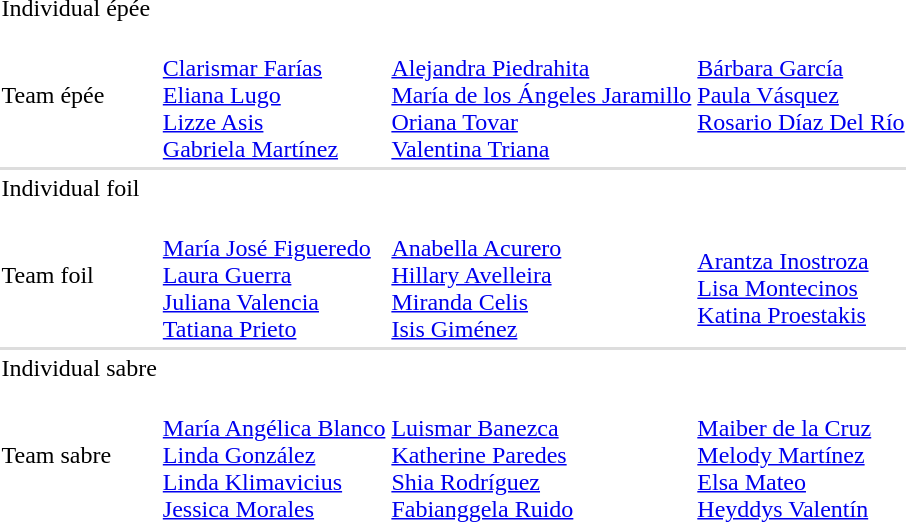<table>
<tr>
<td rowspan=2>Individual épée <br></td>
<td rowspan=2></td>
<td rowspan=2></td>
<td></td>
</tr>
<tr>
<td></td>
</tr>
<tr>
<td>Team épée <br></td>
<td><br><a href='#'>Clarismar Farías</a><br><a href='#'>Eliana Lugo</a><br><a href='#'>Lizze Asis</a><br><a href='#'>Gabriela Martínez</a></td>
<td><br><a href='#'>Alejandra Piedrahita</a><br><a href='#'>María de los Ángeles Jaramillo</a><br><a href='#'>Oriana Tovar</a><br><a href='#'>Valentina Triana</a></td>
<td valign=top><br><a href='#'>Bárbara García</a><br><a href='#'>Paula Vásquez</a><br><a href='#'>Rosario Díaz Del Río</a></td>
</tr>
<tr bgcolor=#DDDDDD>
<td colspan=7></td>
</tr>
<tr>
<td rowspan=2>Individual foil <br></td>
<td rowspan=2></td>
<td rowspan=2></td>
<td></td>
</tr>
<tr>
<td></td>
</tr>
<tr>
<td>Team foil <br></td>
<td><br><a href='#'>María José Figueredo</a><br><a href='#'>Laura Guerra</a><br><a href='#'>Juliana Valencia</a><br><a href='#'>Tatiana Prieto</a></td>
<td><br><a href='#'>Anabella Acurero</a><br><a href='#'>Hillary Avelleira</a><br><a href='#'>Miranda Celis</a><br><a href='#'>Isis Giménez</a></td>
<td><br><a href='#'>Arantza Inostroza</a><br><a href='#'>Lisa Montecinos</a><br><a href='#'>Katina Proestakis</a></td>
</tr>
<tr bgcolor=#DDDDDD>
<td colspan=7></td>
</tr>
<tr>
<td rowspan=2>Individual sabre <br></td>
<td rowspan=2></td>
<td rowspan=2></td>
<td></td>
</tr>
<tr>
<td></td>
</tr>
<tr>
<td>Team sabre <br></td>
<td><br><a href='#'>María Angélica Blanco</a><br><a href='#'>Linda González</a><br><a href='#'>Linda Klimavicius</a><br><a href='#'>Jessica Morales</a></td>
<td><br><a href='#'>Luismar Banezca</a><br><a href='#'>Katherine Paredes</a><br><a href='#'>Shia Rodríguez</a><br><a href='#'>Fabianggela Ruido</a></td>
<td><br><a href='#'>Maiber de la Cruz</a><br><a href='#'>Melody Martínez</a><br><a href='#'>Elsa Mateo</a><br><a href='#'>Heyddys Valentín</a><br></td>
</tr>
</table>
